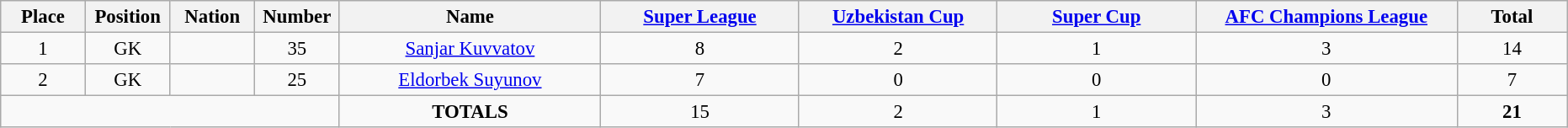<table class="wikitable" style="font-size: 95%; text-align: center;">
<tr>
<th width=60>Place</th>
<th width=60>Position</th>
<th width=60>Nation</th>
<th width=60>Number</th>
<th width=200>Name</th>
<th width=150><a href='#'>Super League</a></th>
<th width=150><a href='#'>Uzbekistan Cup</a></th>
<th width=150><a href='#'>Super Cup</a></th>
<th width=200><a href='#'>AFC Champions League</a></th>
<th width=80><strong>Total</strong></th>
</tr>
<tr>
<td>1</td>
<td>GK</td>
<td></td>
<td>35</td>
<td><a href='#'>Sanjar Kuvvatov</a></td>
<td>8</td>
<td>2</td>
<td>1</td>
<td>3</td>
<td>14</td>
</tr>
<tr>
<td>2</td>
<td>GK</td>
<td></td>
<td>25</td>
<td><a href='#'>Eldorbek Suyunov</a></td>
<td>7</td>
<td>0</td>
<td>0</td>
<td>0</td>
<td>7</td>
</tr>
<tr>
<td colspan="4"></td>
<td><strong>TOTALS</strong></td>
<td>15</td>
<td>2</td>
<td>1</td>
<td>3</td>
<td><strong>21</strong></td>
</tr>
</table>
